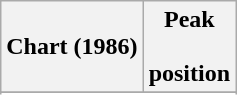<table class="wikitable sortable">
<tr>
<th>Chart (1986)</th>
<th>Peak<br><br>position</th>
</tr>
<tr>
</tr>
<tr>
</tr>
</table>
